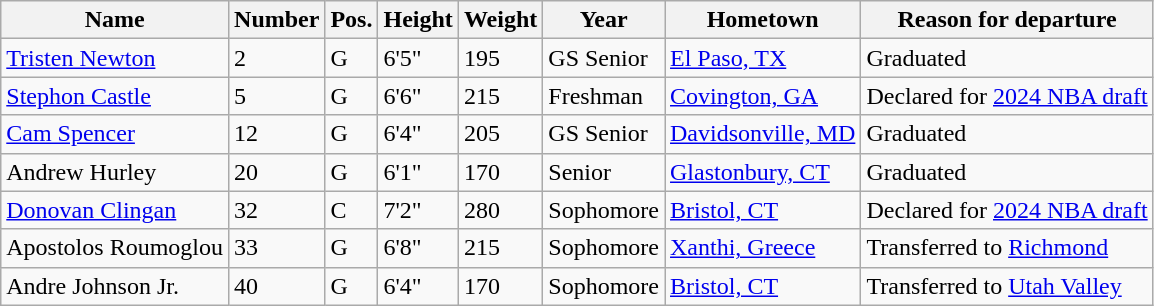<table class="wikitable sortable">
<tr>
<th>Name</th>
<th>Number</th>
<th>Pos.</th>
<th>Height</th>
<th>Weight</th>
<th>Year</th>
<th>Hometown</th>
<th class="unsortable">Reason for departure</th>
</tr>
<tr>
<td><a href='#'>Tristen Newton</a></td>
<td>2</td>
<td>G</td>
<td>6'5"</td>
<td>195</td>
<td>GS Senior</td>
<td><a href='#'>El Paso, TX</a></td>
<td>Graduated</td>
</tr>
<tr>
<td><a href='#'>Stephon Castle</a></td>
<td>5</td>
<td>G</td>
<td>6'6"</td>
<td>215</td>
<td>Freshman</td>
<td><a href='#'>Covington, GA</a></td>
<td>Declared for <a href='#'>2024 NBA draft</a></td>
</tr>
<tr>
<td><a href='#'>Cam Spencer</a></td>
<td>12</td>
<td>G</td>
<td>6'4"</td>
<td>205</td>
<td>GS Senior</td>
<td><a href='#'>Davidsonville, MD</a></td>
<td>Graduated</td>
</tr>
<tr>
<td>Andrew Hurley</td>
<td>20</td>
<td>G</td>
<td>6'1"</td>
<td>170</td>
<td>Senior</td>
<td><a href='#'>Glastonbury, CT</a></td>
<td>Graduated</td>
</tr>
<tr>
<td><a href='#'>Donovan Clingan</a></td>
<td>32</td>
<td>C</td>
<td>7'2"</td>
<td>280</td>
<td>Sophomore</td>
<td><a href='#'>Bristol, CT</a></td>
<td>Declared for <a href='#'>2024 NBA draft</a></td>
</tr>
<tr>
<td>Apostolos Roumoglou</td>
<td>33</td>
<td>G</td>
<td>6'8"</td>
<td>215</td>
<td>Sophomore</td>
<td><a href='#'>Xanthi, Greece</a></td>
<td>Transferred to <a href='#'>Richmond</a></td>
</tr>
<tr>
<td>Andre Johnson Jr.</td>
<td>40</td>
<td>G</td>
<td>6'4"</td>
<td>170</td>
<td>Sophomore</td>
<td><a href='#'>Bristol, CT</a></td>
<td>Transferred to <a href='#'>Utah Valley</a></td>
</tr>
</table>
